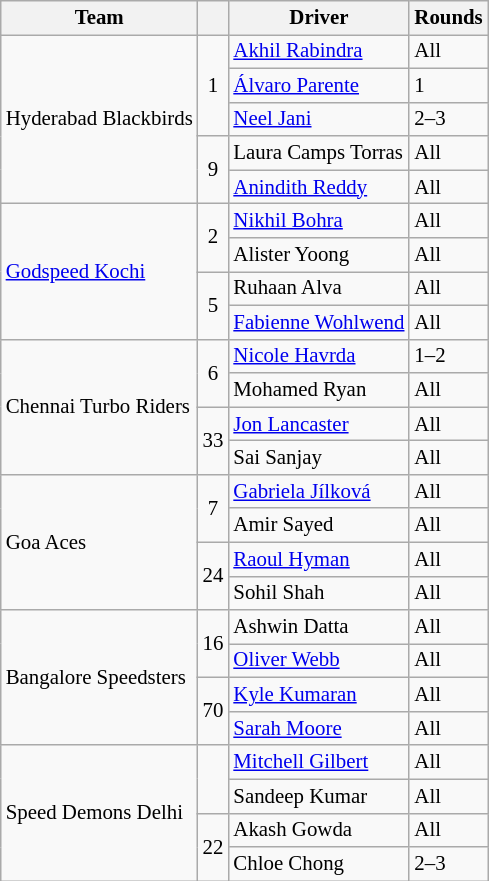<table class="wikitable" style="font-size: 87%;">
<tr>
<th>Team</th>
<th></th>
<th>Driver</th>
<th>Rounds</th>
</tr>
<tr>
<td rowspan="5">Hyderabad Blackbirds</td>
<td rowspan="3" align="center">1</td>
<td> <a href='#'>Akhil Rabindra</a></td>
<td>All</td>
</tr>
<tr>
<td> <a href='#'>Álvaro Parente</a></td>
<td>1</td>
</tr>
<tr>
<td> <a href='#'>Neel Jani</a></td>
<td>2–3</td>
</tr>
<tr>
<td rowspan="2" align="center">9</td>
<td> Laura Camps Torras</td>
<td>All</td>
</tr>
<tr>
<td> <a href='#'>Anindith Reddy</a></td>
<td>All</td>
</tr>
<tr>
<td rowspan="4"><a href='#'>Godspeed Kochi</a></td>
<td rowspan="2" align="center">2</td>
<td> <a href='#'>Nikhil Bohra</a></td>
<td>All</td>
</tr>
<tr>
<td> Alister Yoong</td>
<td>All</td>
</tr>
<tr>
<td rowspan="2" align="center">5</td>
<td> Ruhaan Alva</td>
<td>All</td>
</tr>
<tr>
<td> <a href='#'>Fabienne Wohlwend</a></td>
<td>All</td>
</tr>
<tr>
<td rowspan="4">Chennai Turbo Riders</td>
<td rowspan="2" align="center">6</td>
<td> <a href='#'>Nicole Havrda</a></td>
<td>1–2</td>
</tr>
<tr>
<td> Mohamed Ryan</td>
<td>All</td>
</tr>
<tr>
<td rowspan="2" align="center">33</td>
<td> <a href='#'>Jon Lancaster</a></td>
<td>All</td>
</tr>
<tr>
<td> Sai Sanjay</td>
<td>All</td>
</tr>
<tr>
<td rowspan="4">Goa Aces</td>
<td rowspan="2" align="center">7</td>
<td> <a href='#'>Gabriela Jílková</a></td>
<td>All</td>
</tr>
<tr>
<td> Amir Sayed</td>
<td>All</td>
</tr>
<tr>
<td rowspan="2" align="center">24</td>
<td> <a href='#'>Raoul Hyman</a></td>
<td>All</td>
</tr>
<tr>
<td> Sohil Shah</td>
<td>All</td>
</tr>
<tr>
<td rowspan="4">Bangalore Speedsters</td>
<td rowspan="2" align="center">16</td>
<td> Ashwin Datta</td>
<td>All</td>
</tr>
<tr>
<td> <a href='#'>Oliver Webb</a></td>
<td>All</td>
</tr>
<tr>
<td rowspan="2" align="center">70</td>
<td> <a href='#'>Kyle Kumaran</a></td>
<td>All</td>
</tr>
<tr>
<td> <a href='#'>Sarah Moore</a></td>
<td>All</td>
</tr>
<tr>
<td rowspan="4">Speed Demons Delhi</td>
<td rowspan="2" align="center"></td>
<td> <a href='#'>Mitchell Gilbert</a></td>
<td>All</td>
</tr>
<tr>
<td> Sandeep Kumar</td>
<td>All</td>
</tr>
<tr>
<td rowspan="2" align="center">22</td>
<td> Akash Gowda</td>
<td>All</td>
</tr>
<tr>
<td> Chloe Chong</td>
<td>2–3</td>
</tr>
</table>
